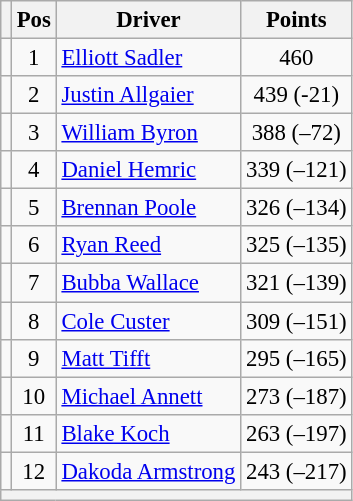<table class="wikitable" style="font-size: 95%;">
<tr>
<th></th>
<th>Pos</th>
<th>Driver</th>
<th>Points</th>
</tr>
<tr>
<td align="left"></td>
<td style="text-align:center;">1</td>
<td><a href='#'>Elliott Sadler</a></td>
<td style="text-align:center;">460</td>
</tr>
<tr>
<td align="left"></td>
<td style="text-align:center;">2</td>
<td><a href='#'>Justin Allgaier</a></td>
<td style="text-align:center;">439 (-21)</td>
</tr>
<tr>
<td align="left"></td>
<td style="text-align:center;">3</td>
<td><a href='#'>William Byron</a></td>
<td style="text-align:center;">388 (–72)</td>
</tr>
<tr>
<td align="left"></td>
<td style="text-align:center;">4</td>
<td><a href='#'>Daniel Hemric</a></td>
<td style="text-align:center;">339 (–121)</td>
</tr>
<tr>
<td align="left"></td>
<td style="text-align:center;">5</td>
<td><a href='#'>Brennan Poole</a></td>
<td style="text-align:center;">326 (–134)</td>
</tr>
<tr>
<td align="left"></td>
<td style="text-align:center;">6</td>
<td><a href='#'>Ryan Reed</a></td>
<td style="text-align:center;">325 (–135)</td>
</tr>
<tr>
<td align="left"></td>
<td style="text-align:center;">7</td>
<td><a href='#'>Bubba Wallace</a></td>
<td style="text-align:center;">321 (–139)</td>
</tr>
<tr>
<td align="left"></td>
<td style="text-align:center;">8</td>
<td><a href='#'>Cole Custer</a></td>
<td style="text-align:center;">309 (–151)</td>
</tr>
<tr>
<td align="left"></td>
<td style="text-align:center;">9</td>
<td><a href='#'>Matt Tifft</a></td>
<td style="text-align:center;">295 (–165)</td>
</tr>
<tr>
<td align="left"></td>
<td style="text-align:center;">10</td>
<td><a href='#'>Michael Annett</a></td>
<td style="text-align:center;">273 (–187)</td>
</tr>
<tr>
<td align="left"></td>
<td style="text-align:center;">11</td>
<td><a href='#'>Blake Koch</a></td>
<td style="text-align:center;">263 (–197)</td>
</tr>
<tr>
<td align="left"></td>
<td style="text-align:center;">12</td>
<td><a href='#'>Dakoda Armstrong</a></td>
<td style="text-align:center;">243 (–217)</td>
</tr>
<tr class="sortbottom">
<th colspan="9"></th>
</tr>
</table>
